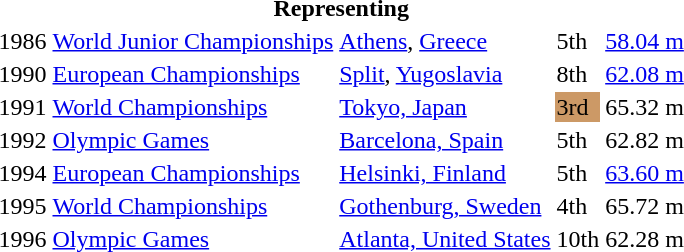<table>
<tr>
<th colspan="5">Representing </th>
</tr>
<tr>
<td>1986</td>
<td><a href='#'>World Junior Championships</a></td>
<td><a href='#'>Athens</a>, <a href='#'>Greece</a></td>
<td>5th</td>
<td><a href='#'>58.04 m</a></td>
</tr>
<tr>
<td>1990</td>
<td><a href='#'>European Championships</a></td>
<td><a href='#'>Split</a>, <a href='#'>Yugoslavia</a></td>
<td>8th</td>
<td><a href='#'>62.08 m</a></td>
</tr>
<tr>
<td>1991</td>
<td><a href='#'>World Championships</a></td>
<td><a href='#'>Tokyo, Japan</a></td>
<td bgcolor="cc9966">3rd</td>
<td>65.32 m</td>
</tr>
<tr>
<td>1992</td>
<td><a href='#'>Olympic Games</a></td>
<td><a href='#'>Barcelona, Spain</a></td>
<td>5th</td>
<td>62.82 m</td>
</tr>
<tr>
<td>1994</td>
<td><a href='#'>European Championships</a></td>
<td><a href='#'>Helsinki, Finland</a></td>
<td>5th</td>
<td><a href='#'>63.60 m</a></td>
</tr>
<tr>
<td>1995</td>
<td><a href='#'>World Championships</a></td>
<td><a href='#'>Gothenburg, Sweden</a></td>
<td>4th</td>
<td>65.72 m</td>
</tr>
<tr>
<td>1996</td>
<td><a href='#'>Olympic Games</a></td>
<td><a href='#'>Atlanta, United States</a></td>
<td>10th</td>
<td>62.28 m</td>
</tr>
</table>
